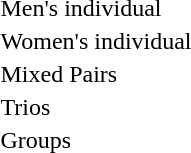<table>
<tr>
<td>Men's individual</td>
<td></td>
<td></td>
<td></td>
</tr>
<tr>
<td>Women's individual</td>
<td></td>
<td></td>
<td></td>
</tr>
<tr>
<td>Mixed Pairs</td>
<td></td>
<td></td>
<td></td>
</tr>
<tr>
<td>Trios</td>
<td></td>
<td></td>
<td></td>
</tr>
<tr>
<td>Groups</td>
<td></td>
<td></td>
<td></td>
</tr>
</table>
